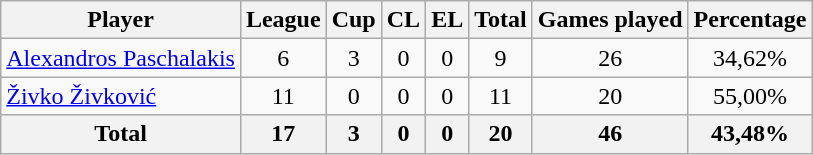<table class="wikitable" style="text-align: center;">
<tr>
<th>Player</th>
<th>League</th>
<th>Cup</th>
<th>CL</th>
<th>EL</th>
<th>Total</th>
<th>Games played</th>
<th>Percentage</th>
</tr>
<tr>
<td align=left> <a href='#'>Alexandros Paschalakis</a></td>
<td>6</td>
<td>3</td>
<td>0</td>
<td>0</td>
<td>9</td>
<td>26</td>
<td>34,62%</td>
</tr>
<tr>
<td align=left> <a href='#'>Živko Živković</a></td>
<td>11</td>
<td>0</td>
<td>0</td>
<td>0</td>
<td>11</td>
<td>20</td>
<td>55,00%</td>
</tr>
<tr>
<th>Total</th>
<th>17</th>
<th>3</th>
<th>0</th>
<th>0</th>
<th>20</th>
<th>46</th>
<th>43,48%</th>
</tr>
</table>
